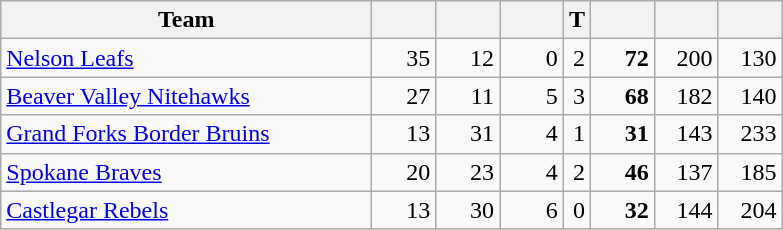<table class="wikitable sortable" style="text-align: right">
<tr>
<th style="width:15em">Team</th>
<th style="width:2.2em"></th>
<th style="width:2.2em"></th>
<th style="width:2.2em"></th>
<th>T</th>
<th style="width:2.2em"></th>
<th style="width:2.2em"></th>
<th style="width:2.2em"></th>
</tr>
<tr>
<td align="left"><a href='#'>Nelson Leafs</a></td>
<td>35</td>
<td>12</td>
<td>0</td>
<td>2</td>
<td><strong>72</strong></td>
<td>200</td>
<td>130</td>
</tr>
<tr>
<td align="left"><a href='#'>Beaver Valley Nitehawks</a></td>
<td>27</td>
<td>11</td>
<td>5</td>
<td>3</td>
<td><strong>68</strong></td>
<td>182</td>
<td>140</td>
</tr>
<tr>
<td align="left"><a href='#'>Grand Forks Border Bruins</a></td>
<td>13</td>
<td>31</td>
<td>4</td>
<td>1</td>
<td><strong>31</strong></td>
<td>143</td>
<td>233</td>
</tr>
<tr>
<td align="left"><a href='#'>Spokane Braves</a></td>
<td>20</td>
<td>23</td>
<td>4</td>
<td>2</td>
<td><strong>46</strong></td>
<td>137</td>
<td>185</td>
</tr>
<tr>
<td align="left"><a href='#'>Castlegar Rebels</a></td>
<td>13</td>
<td>30</td>
<td>6</td>
<td>0</td>
<td><strong>32</strong></td>
<td>144</td>
<td>204</td>
</tr>
</table>
